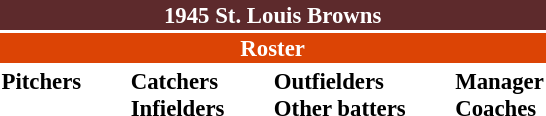<table class="toccolours" style="font-size: 95%;">
<tr>
<th colspan="10" style="background-color: #5D2A2C; color: white; text-align: center;">1945 St. Louis Browns</th>
</tr>
<tr>
<td colspan="10" style="background-color: #DC4405; color: white; text-align: center;"><strong>Roster</strong></td>
</tr>
<tr>
<td valign="top"><strong>Pitchers</strong><br>










</td>
<td width="25px"></td>
<td valign="top"><strong>Catchers</strong><br>



<strong>Infielders</strong>






</td>
<td width="25px"></td>
<td valign="top"><strong>Outfielders</strong><br>








<strong>Other batters</strong>
</td>
<td width="25px"></td>
<td valign="top"><strong>Manager</strong><br>
<strong>Coaches</strong>


</td>
</tr>
<tr>
</tr>
</table>
